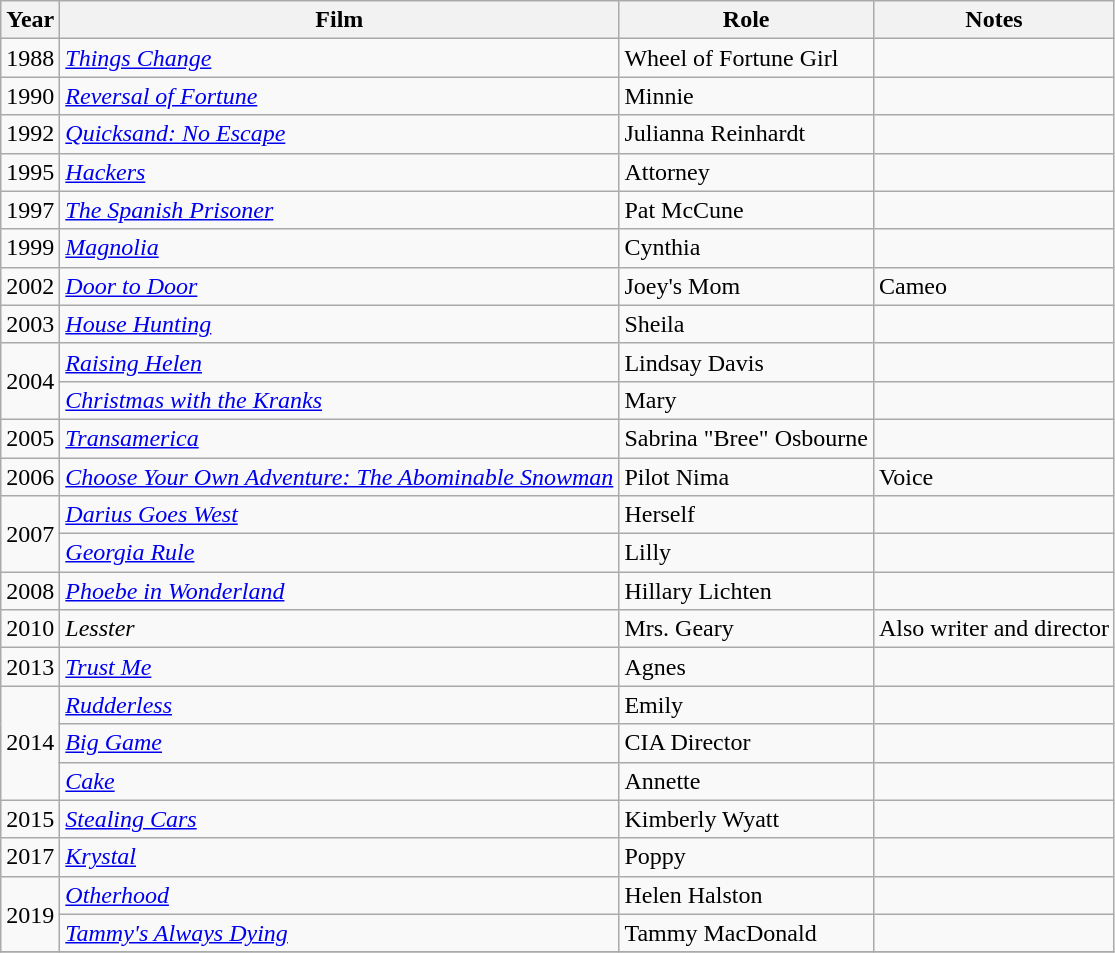<table class="wikitable sortable">
<tr>
<th>Year</th>
<th>Film</th>
<th>Role</th>
<th class="unsortable">Notes</th>
</tr>
<tr>
<td>1988</td>
<td><em><a href='#'>Things Change</a></em></td>
<td>Wheel of Fortune Girl</td>
<td></td>
</tr>
<tr>
<td>1990</td>
<td><em><a href='#'>Reversal of Fortune</a></em></td>
<td>Minnie</td>
<td></td>
</tr>
<tr>
<td>1992</td>
<td><em><a href='#'>Quicksand: No Escape</a></em></td>
<td>Julianna Reinhardt</td>
<td></td>
</tr>
<tr>
<td>1995</td>
<td><em><a href='#'>Hackers</a></em></td>
<td>Attorney</td>
<td></td>
</tr>
<tr>
<td>1997</td>
<td><em><a href='#'>The Spanish Prisoner</a></em></td>
<td>Pat McCune</td>
<td></td>
</tr>
<tr>
<td>1999</td>
<td><em><a href='#'>Magnolia</a></em></td>
<td>Cynthia</td>
<td></td>
</tr>
<tr>
<td>2002</td>
<td><em><a href='#'>Door to Door</a></em></td>
<td>Joey's Mom</td>
<td>Cameo</td>
</tr>
<tr>
<td>2003</td>
<td><em><a href='#'>House Hunting</a></em></td>
<td>Sheila</td>
<td></td>
</tr>
<tr>
<td rowspan="2">2004</td>
<td><em><a href='#'>Raising Helen</a></em></td>
<td>Lindsay Davis</td>
<td></td>
</tr>
<tr>
<td><em><a href='#'>Christmas with the Kranks</a></em></td>
<td>Mary</td>
<td></td>
</tr>
<tr>
<td>2005</td>
<td><em><a href='#'>Transamerica</a></em></td>
<td>Sabrina "Bree" Osbourne</td>
<td></td>
</tr>
<tr>
<td>2006</td>
<td><em><a href='#'>Choose Your Own Adventure: The Abominable Snowman</a></em></td>
<td>Pilot Nima</td>
<td>Voice</td>
</tr>
<tr>
<td rowspan="2">2007</td>
<td><em><a href='#'>Darius Goes West</a></em></td>
<td>Herself</td>
<td></td>
</tr>
<tr>
<td><em><a href='#'>Georgia Rule</a></em></td>
<td>Lilly</td>
<td></td>
</tr>
<tr>
<td>2008</td>
<td><em><a href='#'>Phoebe in Wonderland</a></em></td>
<td>Hillary Lichten</td>
<td></td>
</tr>
<tr>
<td>2010</td>
<td><em>Lesster</em></td>
<td>Mrs. Geary</td>
<td>Also writer and director</td>
</tr>
<tr>
<td>2013</td>
<td><em><a href='#'>Trust Me</a></em></td>
<td>Agnes</td>
<td></td>
</tr>
<tr>
<td rowspan="3">2014</td>
<td><em><a href='#'>Rudderless</a></em></td>
<td>Emily</td>
<td></td>
</tr>
<tr>
<td><em><a href='#'>Big Game</a></em></td>
<td>CIA Director</td>
<td></td>
</tr>
<tr>
<td><em><a href='#'>Cake</a></em></td>
<td>Annette</td>
<td></td>
</tr>
<tr>
<td>2015</td>
<td><em><a href='#'>Stealing Cars</a></em></td>
<td>Kimberly Wyatt</td>
<td></td>
</tr>
<tr>
<td>2017</td>
<td><em><a href='#'>Krystal</a></em></td>
<td>Poppy</td>
<td></td>
</tr>
<tr>
<td rowspan="2">2019</td>
<td><em><a href='#'>Otherhood</a></em></td>
<td>Helen Halston</td>
<td></td>
</tr>
<tr>
<td><em><a href='#'>Tammy's Always Dying</a></em></td>
<td>Tammy MacDonald</td>
<td></td>
</tr>
<tr>
</tr>
</table>
